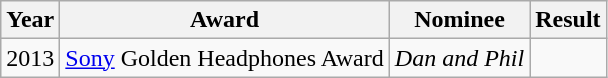<table class="wikitable">
<tr>
<th>Year</th>
<th>Award</th>
<th>Nominee</th>
<th>Result</th>
</tr>
<tr>
<td>2013</td>
<td><a href='#'>Sony</a> Golden Headphones Award</td>
<td><em>Dan and Phil</em></td>
<td></td>
</tr>
</table>
